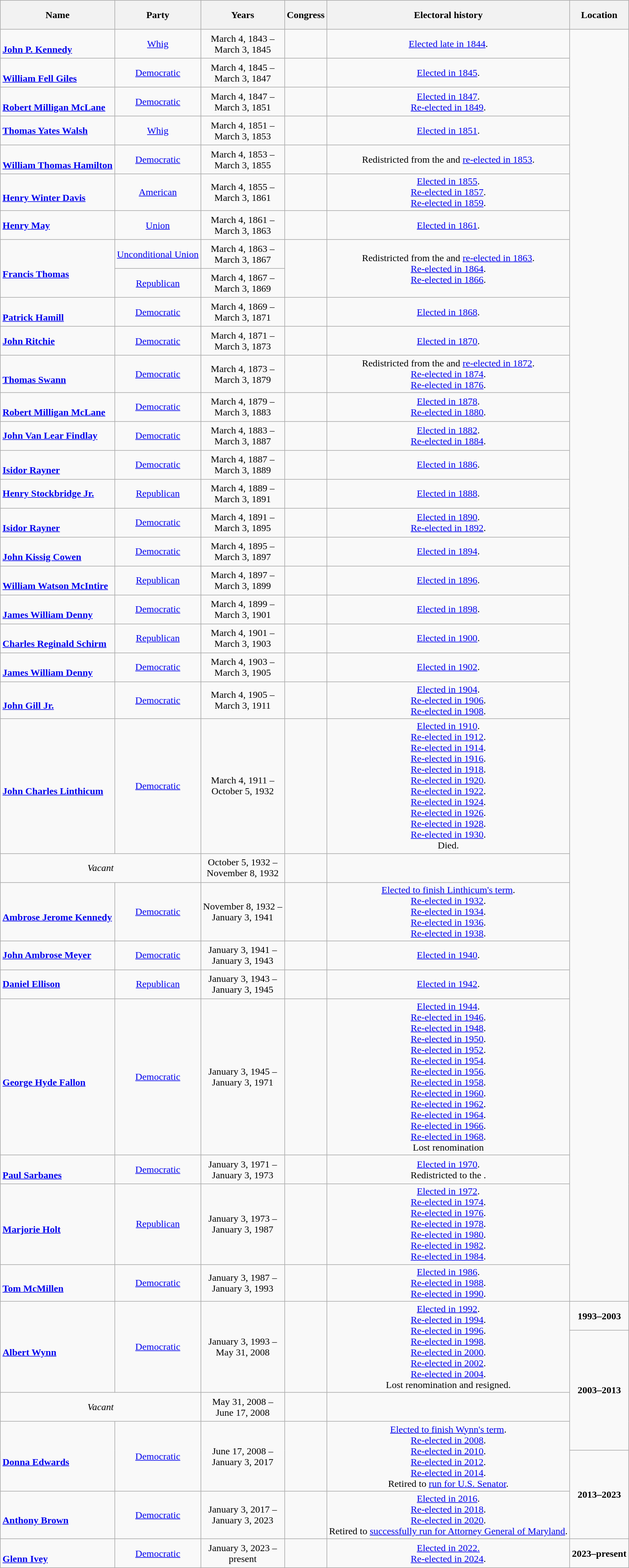<table class="wikitable" style="text-align:center">
<tr style="height:3em">
<th>Name</th>
<th>Party</th>
<th>Years</th>
<th>Congress</th>
<th>Electoral history</th>
<th>Location</th>
</tr>
<tr style="height:3em">
<td align=left><br><strong><a href='#'>John P. Kennedy</a></strong><br></td>
<td><a href='#'>Whig</a></td>
<td nowrap>March 4, 1843 –<br>March 3, 1845</td>
<td></td>
<td><a href='#'>Elected late in 1844</a>.<br></td>
<td rowspan=32></td>
</tr>
<tr style="height:3em">
<td align=left><br><strong><a href='#'>William Fell Giles</a></strong><br></td>
<td><a href='#'>Democratic</a></td>
<td nowrap>March 4, 1845 –<br>March 3, 1847</td>
<td></td>
<td><a href='#'>Elected in 1845</a>.<br></td>
</tr>
<tr style="height:3em">
<td align=left><br><strong><a href='#'>Robert Milligan McLane</a></strong><br></td>
<td><a href='#'>Democratic</a></td>
<td nowrap>March 4, 1847 –<br>March 3, 1851</td>
<td></td>
<td><a href='#'>Elected in 1847</a>.<br><a href='#'>Re-elected in 1849</a>.<br></td>
</tr>
<tr style="height:3em">
<td align=left><strong><a href='#'>Thomas Yates Walsh</a></strong><br></td>
<td><a href='#'>Whig</a></td>
<td nowrap>March 4, 1851 –<br>March 3, 1853</td>
<td></td>
<td><a href='#'>Elected in 1851</a>.<br></td>
</tr>
<tr style="height:3em">
<td align=left><br><strong><a href='#'>William Thomas Hamilton</a></strong><br></td>
<td><a href='#'>Democratic</a></td>
<td nowrap>March 4, 1853 –<br>March 3, 1855</td>
<td></td>
<td>Redistricted from the  and <a href='#'>re-elected in 1853</a>.<br></td>
</tr>
<tr style="height:3em">
<td align=left><br><strong><a href='#'>Henry Winter Davis</a></strong><br></td>
<td><a href='#'>American</a></td>
<td nowrap>March 4, 1855 –<br>March 3, 1861</td>
<td></td>
<td><a href='#'>Elected in 1855</a>.<br><a href='#'>Re-elected in 1857</a>.<br><a href='#'>Re-elected in 1859</a>.<br></td>
</tr>
<tr style="height:3em">
<td align=left><strong><a href='#'>Henry May</a></strong><br></td>
<td><a href='#'>Union</a></td>
<td nowrap>March 4, 1861 –<br>March 3, 1863</td>
<td></td>
<td><a href='#'>Elected in 1861</a>.<br></td>
</tr>
<tr style="height:3em">
<td align=left nowrap rowspan=2><br><strong><a href='#'>Francis Thomas</a></strong><br></td>
<td><a href='#'>Unconditional Union</a></td>
<td nowrap>March 4, 1863 –<br>March 3, 1867</td>
<td rowspan=2></td>
<td rowspan=2>Redistricted from the  and <a href='#'>re-elected in 1863</a>.<br><a href='#'>Re-elected in 1864</a>.<br><a href='#'>Re-elected in 1866</a>.<br></td>
</tr>
<tr style="height:3em">
<td><a href='#'>Republican</a></td>
<td nowrap>March 4, 1867 –<br>March 3, 1869</td>
</tr>
<tr style="height:3em">
<td align=left><br><strong><a href='#'>Patrick Hamill</a></strong><br></td>
<td><a href='#'>Democratic</a></td>
<td nowrap>March 4, 1869 –<br>March 3, 1871</td>
<td></td>
<td><a href='#'>Elected in 1868</a>.<br></td>
</tr>
<tr style="height:3em">
<td align=left><strong><a href='#'>John Ritchie</a></strong><br></td>
<td><a href='#'>Democratic</a></td>
<td nowrap>March 4, 1871 –<br>March 3, 1873</td>
<td></td>
<td><a href='#'>Elected in 1870</a>.<br></td>
</tr>
<tr style="height:3em">
<td align=left><br><strong><a href='#'>Thomas Swann</a></strong><br></td>
<td><a href='#'>Democratic</a></td>
<td nowrap>March 4, 1873 –<br>March 3, 1879</td>
<td></td>
<td>Redistricted from the  and <a href='#'>re-elected in 1872</a>.<br><a href='#'>Re-elected in 1874</a>.<br><a href='#'>Re-elected in 1876</a>.<br></td>
</tr>
<tr style="height:3em">
<td align=left><br><strong><a href='#'>Robert Milligan McLane</a></strong><br></td>
<td><a href='#'>Democratic</a></td>
<td nowrap>March 4, 1879 –<br>March 3, 1883</td>
<td></td>
<td><a href='#'>Elected in 1878</a>.<br><a href='#'>Re-elected in 1880</a>.<br></td>
</tr>
<tr style="height:3em">
<td align=left><strong><a href='#'>John Van Lear Findlay</a></strong><br></td>
<td><a href='#'>Democratic</a></td>
<td nowrap>March 4, 1883 –<br>March 3, 1887</td>
<td></td>
<td><a href='#'>Elected in 1882</a>.<br><a href='#'>Re-elected in 1884</a>.<br></td>
</tr>
<tr style="height:3em">
<td align=left><br><strong><a href='#'>Isidor Rayner</a></strong><br></td>
<td><a href='#'>Democratic</a></td>
<td nowrap>March 4, 1887 –<br>March 3, 1889</td>
<td></td>
<td><a href='#'>Elected in 1886</a>.<br></td>
</tr>
<tr style="height:3em">
<td align=left><strong><a href='#'>Henry Stockbridge Jr.</a></strong><br></td>
<td><a href='#'>Republican</a></td>
<td nowrap>March 4, 1889 –<br>March 3, 1891</td>
<td></td>
<td><a href='#'>Elected in 1888</a>.<br></td>
</tr>
<tr style="height:3em">
<td align=left><br><strong><a href='#'>Isidor Rayner</a></strong><br></td>
<td><a href='#'>Democratic</a></td>
<td nowrap>March 4, 1891 –<br>March 3, 1895</td>
<td></td>
<td><a href='#'>Elected in 1890</a>.<br><a href='#'>Re-elected in 1892</a>.<br></td>
</tr>
<tr style="height:3em">
<td align=left><br><strong><a href='#'>John Kissig Cowen</a></strong><br></td>
<td><a href='#'>Democratic</a></td>
<td nowrap>March 4, 1895 –<br>March 3, 1897</td>
<td></td>
<td><a href='#'>Elected in 1894</a>.<br></td>
</tr>
<tr style="height:3em">
<td align=left><br><strong><a href='#'>William Watson McIntire</a></strong><br></td>
<td><a href='#'>Republican</a></td>
<td nowrap>March 4, 1897 –<br>March 3, 1899</td>
<td></td>
<td><a href='#'>Elected in 1896</a>.<br></td>
</tr>
<tr style="height:3em">
<td align=left><br><strong><a href='#'>James William Denny</a></strong><br></td>
<td><a href='#'>Democratic</a></td>
<td nowrap>March 4, 1899 –<br>March 3, 1901</td>
<td></td>
<td><a href='#'>Elected in 1898</a>.<br></td>
</tr>
<tr style="height:3em">
<td align=left><br><strong><a href='#'>Charles Reginald Schirm</a></strong><br></td>
<td><a href='#'>Republican</a></td>
<td nowrap>March 4, 1901 –<br>March 3, 1903</td>
<td></td>
<td><a href='#'>Elected in 1900</a>.<br></td>
</tr>
<tr style="height:3em">
<td align=left><br><strong><a href='#'>James William Denny</a></strong><br></td>
<td><a href='#'>Democratic</a></td>
<td nowrap>March 4, 1903 –<br>March 3, 1905</td>
<td></td>
<td><a href='#'>Elected in 1902</a>.<br></td>
</tr>
<tr style="height:3em">
<td align=left> <br> <strong><a href='#'>John Gill Jr.</a></strong><br></td>
<td><a href='#'>Democratic</a></td>
<td nowrap>March 4, 1905 –<br>March 3, 1911</td>
<td></td>
<td><a href='#'>Elected in 1904</a>.<br><a href='#'>Re-elected in 1906</a>.<br><a href='#'>Re-elected in 1908</a>.<br></td>
</tr>
<tr style="height:3em">
<td align=left><br><strong><a href='#'>John Charles Linthicum</a></strong><br></td>
<td><a href='#'>Democratic</a></td>
<td nowrap>March 4, 1911 –<br>October 5, 1932</td>
<td></td>
<td><a href='#'>Elected in 1910</a>.<br><a href='#'>Re-elected in 1912</a>.<br><a href='#'>Re-elected in 1914</a>.<br><a href='#'>Re-elected in 1916</a>.<br><a href='#'>Re-elected in 1918</a>.<br><a href='#'>Re-elected in 1920</a>.<br><a href='#'>Re-elected in 1922</a>.<br><a href='#'>Re-elected in 1924</a>.<br><a href='#'>Re-elected in 1926</a>.<br><a href='#'>Re-elected in 1928</a>.<br><a href='#'>Re-elected in 1930</a>.<br>Died.</td>
</tr>
<tr style="height:3em">
<td colspan="2"><em>Vacant</em></td>
<td>October 5, 1932 –<br>November 8, 1932</td>
<td></td>
<td></td>
</tr>
<tr style="height:3em">
<td align=left><br><strong><a href='#'>Ambrose Jerome Kennedy</a></strong><br></td>
<td><a href='#'>Democratic</a></td>
<td nowrap>November 8, 1932 –<br>January 3, 1941</td>
<td></td>
<td><a href='#'>Elected to finish Linthicum's term</a>.<br><a href='#'>Re-elected in 1932</a>.<br><a href='#'>Re-elected in 1934</a>.<br><a href='#'>Re-elected in 1936</a>.<br><a href='#'>Re-elected in 1938</a>.<br></td>
</tr>
<tr style="height:3em">
<td align=left><strong><a href='#'>John Ambrose Meyer</a></strong><br></td>
<td><a href='#'>Democratic</a></td>
<td nowrap>January 3, 1941 –<br>January 3, 1943</td>
<td></td>
<td><a href='#'>Elected in 1940</a>.<br></td>
</tr>
<tr style="height:3em">
<td align=left><strong><a href='#'>Daniel Ellison</a></strong><br></td>
<td><a href='#'>Republican</a></td>
<td nowrap>January 3, 1943 –<br>January 3, 1945</td>
<td></td>
<td><a href='#'>Elected in 1942</a>.<br></td>
</tr>
<tr style="height:3em">
<td align=left><br><strong><a href='#'>George Hyde Fallon</a></strong><br></td>
<td><a href='#'>Democratic</a></td>
<td nowrap>January 3, 1945 –<br>January 3, 1971</td>
<td></td>
<td><a href='#'>Elected in 1944</a>.<br><a href='#'>Re-elected in 1946</a>.<br><a href='#'>Re-elected in 1948</a>.<br><a href='#'>Re-elected in 1950</a>.<br><a href='#'>Re-elected in 1952</a>.<br><a href='#'>Re-elected in 1954</a>.<br><a href='#'>Re-elected in 1956</a>.<br><a href='#'>Re-elected in 1958</a>.<br><a href='#'>Re-elected in 1960</a>.<br><a href='#'>Re-elected in 1962</a>.<br><a href='#'>Re-elected in 1964</a>.<br><a href='#'>Re-elected in 1966</a>.<br><a href='#'>Re-elected in 1968</a>.<br>Lost renomination</td>
</tr>
<tr style="height:3em">
<td align=left><br><strong><a href='#'>Paul Sarbanes</a></strong><br></td>
<td><a href='#'>Democratic</a></td>
<td nowrap>January 3, 1971 –<br>January 3, 1973</td>
<td></td>
<td><a href='#'>Elected in 1970</a>.<br>Redistricted to the .</td>
</tr>
<tr style="height:3em">
<td align=left><br><strong><a href='#'>Marjorie Holt</a></strong><br></td>
<td><a href='#'>Republican</a></td>
<td nowrap>January 3, 1973 –<br>January 3, 1987</td>
<td></td>
<td><a href='#'>Elected in 1972</a>.<br><a href='#'>Re-elected in 1974</a>.<br><a href='#'>Re-elected in 1976</a>.<br><a href='#'>Re-elected in 1978</a>.<br><a href='#'>Re-elected in 1980</a>.<br><a href='#'>Re-elected in 1982</a>.<br><a href='#'>Re-elected in 1984</a>.<br></td>
</tr>
<tr style="height:3em">
<td align=left><br><strong><a href='#'>Tom McMillen</a></strong><br></td>
<td><a href='#'>Democratic</a></td>
<td nowrap>January 3, 1987 –<br>January 3, 1993</td>
<td></td>
<td><a href='#'>Elected in 1986</a>.<br><a href='#'>Re-elected in 1988</a>.<br><a href='#'>Re-elected in 1990</a>.<br></td>
</tr>
<tr style="height:3em">
<td rowspan=2 align=left><br><strong><a href='#'>Albert Wynn</a></strong><br></td>
<td rowspan=2 ><a href='#'>Democratic</a></td>
<td rowspan=2 nowrap>January 3, 1993 –<br>May 31, 2008</td>
<td rowspan=2></td>
<td rowspan=2><a href='#'>Elected in 1992</a>.<br><a href='#'>Re-elected in 1994</a>.<br><a href='#'>Re-elected in 1996</a>.<br><a href='#'>Re-elected in 1998</a>.<br><a href='#'>Re-elected in 2000</a>.<br><a href='#'>Re-elected in 2002</a>.<br><a href='#'>Re-elected in 2004</a>.<br>Lost renomination and resigned.</td>
<td><strong>1993–2003</strong><br></td>
</tr>
<tr style="height:3em">
<td rowspan=3><strong>2003–2013</strong><br></td>
</tr>
<tr style="height:3em">
<td colspan="2"><em>Vacant</em></td>
<td>May 31, 2008 –<br>June 17, 2008</td>
<td></td>
<td></td>
</tr>
<tr style="height:3em">
<td rowspan=2 align=left><br><strong><a href='#'>Donna Edwards</a></strong><br></td>
<td rowspan=2 ><a href='#'>Democratic</a></td>
<td rowspan=2 nowrap>June 17, 2008 –<br>January 3, 2017</td>
<td rowspan=2></td>
<td rowspan=2><a href='#'>Elected to finish Wynn's term</a>.<br><a href='#'>Re-elected in 2008</a>.<br><a href='#'>Re-elected in 2010</a>.<br><a href='#'>Re-elected in 2012</a>.<br><a href='#'>Re-elected in 2014</a>.<br>Retired to <a href='#'>run for U.S. Senator</a>.</td>
</tr>
<tr style="height:3em">
<td rowspan=2><strong>2013–2023</strong><br></td>
</tr>
<tr style="height:3em">
<td align=left><br><strong><a href='#'>Anthony Brown</a></strong><br></td>
<td><a href='#'>Democratic</a></td>
<td nowrap>January 3, 2017 –<br>January 3, 2023</td>
<td></td>
<td><a href='#'>Elected in 2016</a>.<br><a href='#'>Re-elected in 2018</a>.<br><a href='#'>Re-elected in 2020</a>.<br>Retired to <a href='#'>successfully run for Attorney General of Maryland</a>.</td>
</tr>
<tr style="height:3em">
<td align=left><br><strong><a href='#'>Glenn Ivey</a></strong><br></td>
<td><a href='#'>Democratic</a></td>
<td>January 3, 2023 –<br>present</td>
<td></td>
<td><a href='#'>Elected in 2022.</a><br><a href='#'>Re-elected in 2024</a>.</td>
<td><strong>2023–present</strong><br></td>
</tr>
</table>
